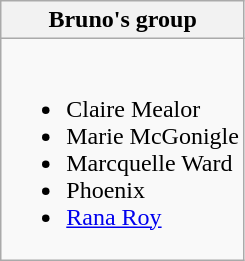<table class="wikitable">
<tr>
<th><strong>Bruno's group</strong></th>
</tr>
<tr>
<td><br><ul><li>Claire Mealor</li><li>Marie McGonigle</li><li>Marcquelle Ward</li><li>Phoenix</li><li><a href='#'>Rana Roy</a></li></ul></td>
</tr>
</table>
